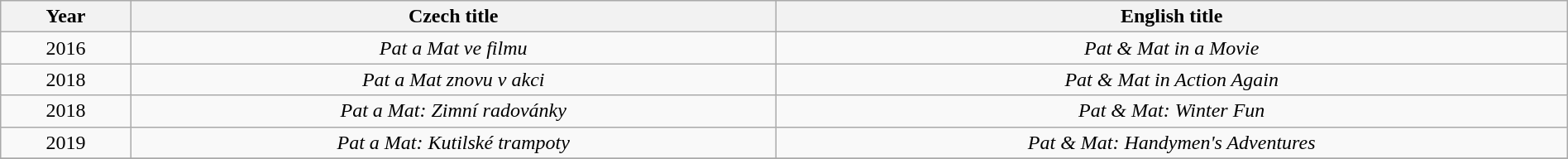<table class="wikitable" style="text-align: center; width: 100%">
<tr>
<th>Year</th>
<th>Czech title</th>
<th>English title</th>
</tr>
<tr>
<td>2016</td>
<td><em>Pat a Mat ve filmu</em></td>
<td><em>Pat & Mat in a Movie</em></td>
</tr>
<tr>
<td>2018</td>
<td><em>Pat a Mat znovu v akci</em></td>
<td><em>Pat & Mat in Action Again</em></td>
</tr>
<tr>
<td>2018</td>
<td><em>Pat a Mat: Zimní radovánky</em></td>
<td><em>Pat & Mat: Winter Fun</em></td>
</tr>
<tr>
<td>2019</td>
<td><em>Pat a Mat: Kutilské trampoty</em></td>
<td><em>Pat & Mat: Handymen's Adventures</em></td>
</tr>
<tr>
</tr>
</table>
